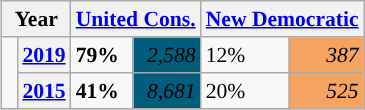<table class="wikitable" style="float:right; width:400; font-size:90%; margin-left:1em;">
<tr>
<th colspan="2" scope="col">Year</th>
<th colspan="2" scope="col"><a href='#'>United Cons.</a></th>
<th colspan="2" scope="col"><a href='#'>New Democratic</a></th>
</tr>
<tr>
<td rowspan="2" style="width: 0.25em; background-color: "></td>
<th><a href='#'>2019</a></th>
<td><span><strong>79%</strong></span></td>
<td style="text-align:right; background:#005D7C;"><span><em>2,588</em></span></td>
<td>12%</td>
<td style="text-align:right; background:#F4A460;"><em>387</em></td>
</tr>
<tr>
<th><a href='#'>2015</a></th>
<td><span><strong>41%</strong></span></td>
<td style="text-align:right; background:#005D7C;"><span><em>8,681</em></span></td>
<td>20%</td>
<td style="text-align:right; background:#F4A460;"><em>525</em></td>
</tr>
</table>
